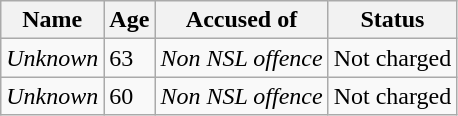<table class="wikitable">
<tr>
<th>Name</th>
<th>Age</th>
<th>Accused of</th>
<th>Status</th>
</tr>
<tr>
<td><em>Unknown</em></td>
<td>63</td>
<td><em>Non NSL offence</em></td>
<td>Not charged</td>
</tr>
<tr>
<td><em>Unknown</em></td>
<td>60</td>
<td><em>Non NSL offence</em></td>
<td>Not charged</td>
</tr>
</table>
